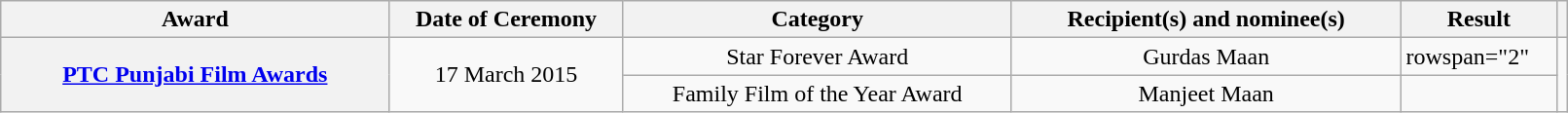<table width="85%" class="wikitable plainrowheaders sortable">
<tr>
<th width="25%">Award</th>
<th width="15%">Date of Ceremony</th>
<th width="25%">Category</th>
<th width="25%">Recipient(s) and nominee(s)</th>
<th width="10%">Result</th>
<th scope="col" class="unsortable"></th>
</tr>
<tr>
<th align="center" rowspan="2"><a href='#'>PTC Punjabi Film Awards</a></th>
<td align="center" rowspan="2">17 March 2015</td>
<td align="center">Star Forever Award</td>
<td align="center">Gurdas Maan</td>
<td>rowspan="2" </td>
<td style="text-align:center;" rowspan="2"><br></td>
</tr>
<tr>
<td align="center">Family Film of the Year Award</td>
<td align="center">Manjeet Maan</td>
</tr>
</table>
